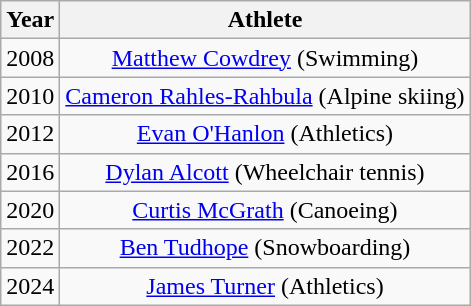<table class="wikitable" style="text-align:center">
<tr>
<th>Year</th>
<th>Athlete</th>
</tr>
<tr align="center">
<td>2008</td>
<td><a href='#'>Matthew Cowdrey</a> (Swimming)</td>
</tr>
<tr align="center">
<td>2010</td>
<td><a href='#'>Cameron Rahles-Rahbula</a> (Alpine skiing)</td>
</tr>
<tr align="center">
<td>2012</td>
<td><a href='#'>Evan O'Hanlon</a> (Athletics)</td>
</tr>
<tr align="center">
<td>2016</td>
<td><a href='#'>Dylan Alcott</a> (Wheelchair tennis) </td>
</tr>
<tr align="center">
<td>2020</td>
<td><a href='#'>Curtis McGrath</a> (Canoeing) </td>
</tr>
<tr align="center">
<td>2022</td>
<td><a href='#'>Ben Tudhope</a> (Snowboarding) </td>
</tr>
<tr>
<td>2024</td>
<td><a href='#'>James Turner</a> (Athletics)</td>
</tr>
</table>
